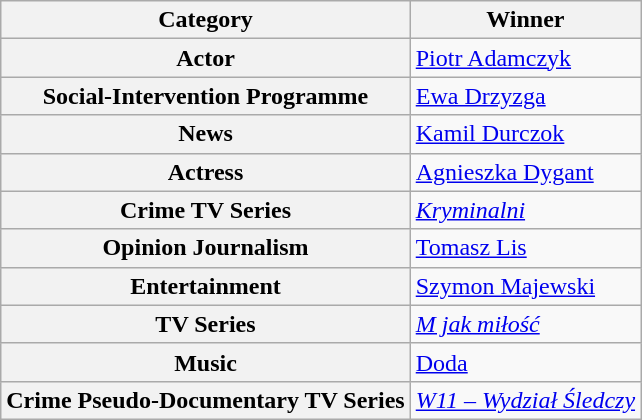<table class="wikitable">
<tr>
<th>Category</th>
<th>Winner</th>
</tr>
<tr>
<th scope="row">Actor</th>
<td><a href='#'>Piotr Adamczyk</a></td>
</tr>
<tr>
<th scope="row">Social-Intervention Programme</th>
<td><a href='#'>Ewa Drzyzga</a></td>
</tr>
<tr>
<th scope="row">News</th>
<td><a href='#'>Kamil Durczok</a></td>
</tr>
<tr>
<th scope="row">Actress</th>
<td><a href='#'>Agnieszka Dygant</a></td>
</tr>
<tr>
<th scope="row">Crime TV Series</th>
<td><em><a href='#'>Kryminalni</a></em></td>
</tr>
<tr>
<th scope="row">Opinion Journalism</th>
<td><a href='#'>Tomasz Lis</a></td>
</tr>
<tr>
<th scope="row">Entertainment</th>
<td><a href='#'>Szymon Majewski</a></td>
</tr>
<tr>
<th scope="row">TV Series</th>
<td><em><a href='#'>M jak miłość</a></em></td>
</tr>
<tr>
<th scope="row">Music</th>
<td><a href='#'>Doda</a></td>
</tr>
<tr>
<th scope="row">Crime Pseudo-Documentary TV Series</th>
<td><em><a href='#'>W11 – Wydział Śledczy</a></em></td>
</tr>
</table>
